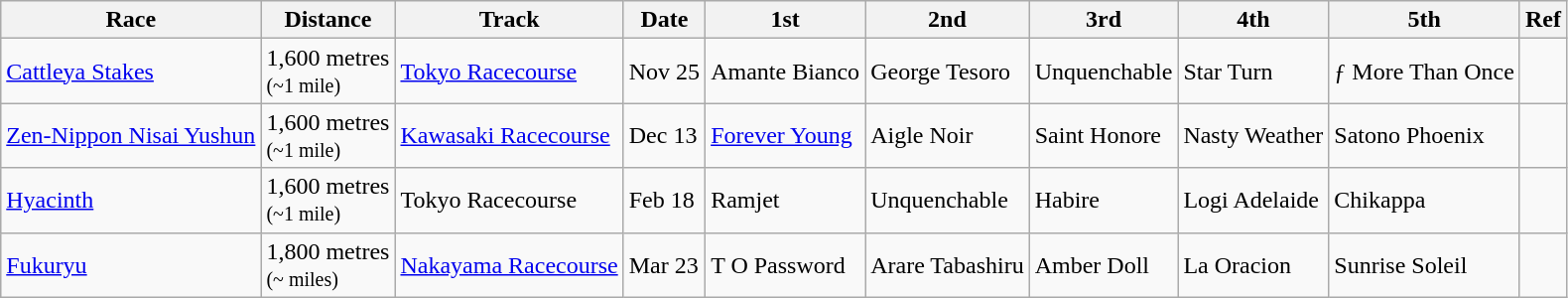<table class="wikitable">
<tr>
<th>Race</th>
<th>Distance</th>
<th>Track</th>
<th>Date</th>
<th>1st</th>
<th>2nd</th>
<th>3rd</th>
<th>4th</th>
<th>5th</th>
<th>Ref</th>
</tr>
<tr>
<td><a href='#'>Cattleya Stakes</a></td>
<td>1,600 metres<br><small>(~1 mile)</small></td>
<td><a href='#'>Tokyo Racecourse</a></td>
<td>Nov 25</td>
<td>Amante Bianco</td>
<td>George Tesoro</td>
<td>Unquenchable</td>
<td>Star Turn</td>
<td>ƒ More Than Once</td>
<td></td>
</tr>
<tr>
<td><a href='#'>Zen-Nippon Nisai Yushun</a></td>
<td>1,600 metres<br><small>(~1 mile)</small></td>
<td><a href='#'>Kawasaki Racecourse</a></td>
<td>Dec 13</td>
<td><a href='#'>Forever Young</a></td>
<td>Aigle Noir</td>
<td>Saint Honore</td>
<td>Nasty Weather</td>
<td>Satono Phoenix</td>
<td></td>
</tr>
<tr>
<td><a href='#'>Hyacinth</a></td>
<td>1,600 metres<br><small>(~1 mile)</small></td>
<td>Tokyo Racecourse</td>
<td>Feb 18</td>
<td>Ramjet</td>
<td>Unquenchable</td>
<td>Habire</td>
<td>Logi Adelaide</td>
<td>Chikappa</td>
<td></td>
</tr>
<tr>
<td><a href='#'>Fukuryu</a></td>
<td>1,800 metres<br><small>(~ miles)</small></td>
<td><a href='#'>Nakayama Racecourse</a></td>
<td>Mar 23</td>
<td>T O Password</td>
<td>Arare Tabashiru</td>
<td>Amber Doll</td>
<td>La Oracion</td>
<td>Sunrise Soleil</td>
<td></td>
</tr>
</table>
